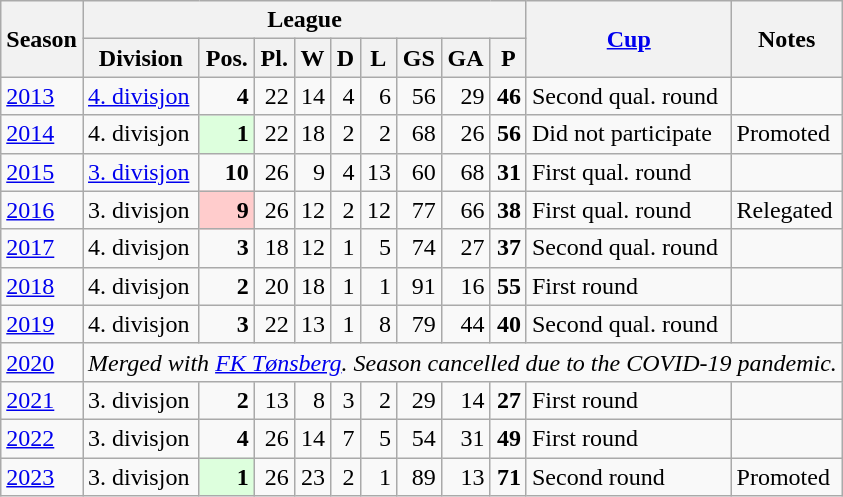<table class="wikitable">
<tr>
<th rowspan="2">Season</th>
<th scope=col colspan="9">League</th>
<th rowspan="2"><a href='#'>Cup</a></th>
<th rowspan="2">Notes</th>
</tr>
<tr>
<th>Division</th>
<th>Pos.</th>
<th>Pl.</th>
<th>W</th>
<th>D</th>
<th>L</th>
<th>GS</th>
<th>GA</th>
<th>P</th>
</tr>
<tr>
<td><a href='#'>2013</a></td>
<td><a href='#'>4. divisjon</a></td>
<td align=right><strong>4</strong></td>
<td align=right>22</td>
<td align=right>14</td>
<td align=right>4</td>
<td align=right>6</td>
<td align=right>56</td>
<td align=right>29</td>
<td align=right><strong>46</strong></td>
<td>Second qual. round</td>
<td></td>
</tr>
<tr>
<td><a href='#'>2014</a></td>
<td>4. divisjon</td>
<td align=right bgcolor="#DDFFDD"> <strong>1</strong></td>
<td align=right>22</td>
<td align=right>18</td>
<td align=right>2</td>
<td align=right>2</td>
<td align=right>68</td>
<td align=right>26</td>
<td align=right><strong>56</strong></td>
<td>Did not participate</td>
<td>Promoted</td>
</tr>
<tr>
<td><a href='#'>2015</a></td>
<td><a href='#'>3. divisjon</a></td>
<td align=right><strong>10</strong></td>
<td align=right>26</td>
<td align=right>9</td>
<td align=right>4</td>
<td align=right>13</td>
<td align=right>60</td>
<td align=right>68</td>
<td align=right><strong>31</strong></td>
<td>First qual. round</td>
<td></td>
</tr>
<tr>
<td><a href='#'>2016</a></td>
<td>3. divisjon</td>
<td align=right bgcolor="#FFCCCC"> <strong>9</strong></td>
<td align=right>26</td>
<td align=right>12</td>
<td align=right>2</td>
<td align=right>12</td>
<td align=right>77</td>
<td align=right>66</td>
<td align=right><strong>38</strong></td>
<td>First qual. round</td>
<td>Relegated</td>
</tr>
<tr>
<td><a href='#'>2017</a></td>
<td>4. divisjon</td>
<td align=right><strong>3</strong></td>
<td align=right>18</td>
<td align=right>12</td>
<td align=right>1</td>
<td align=right>5</td>
<td align=right>74</td>
<td align=right>27</td>
<td align=right><strong>37</strong></td>
<td>Second qual. round</td>
<td></td>
</tr>
<tr>
<td><a href='#'>2018</a></td>
<td>4. divisjon</td>
<td align=right><strong>2</strong></td>
<td align=right>20</td>
<td align=right>18</td>
<td align=right>1</td>
<td align=right>1</td>
<td align=right>91</td>
<td align=right>16</td>
<td align=right><strong>55</strong></td>
<td>First round</td>
<td></td>
</tr>
<tr>
<td><a href='#'>2019</a></td>
<td>4. divisjon</td>
<td align=right><strong>3</strong></td>
<td align=right>22</td>
<td align=right>13</td>
<td align=right>1</td>
<td align=right>8</td>
<td align=right>79</td>
<td align=right>44</td>
<td align=right><strong>40</strong></td>
<td>Second qual. round</td>
<td></td>
</tr>
<tr>
<td><a href='#'>2020</a></td>
<td colspan="11"><em>Merged with <a href='#'>FK Tønsberg</a>. Season cancelled due to the COVID-19 pandemic.</em></td>
</tr>
<tr>
<td><a href='#'>2021</a></td>
<td>3. divisjon</td>
<td align=right><strong>2</strong></td>
<td align=right>13</td>
<td align=right>8</td>
<td align=right>3</td>
<td align=right>2</td>
<td align=right>29</td>
<td align=right>14</td>
<td align=right><strong>27</strong></td>
<td>First round</td>
<td></td>
</tr>
<tr>
<td><a href='#'>2022</a></td>
<td>3. divisjon</td>
<td align=right><strong>4</strong></td>
<td align=right>26</td>
<td align=right>14</td>
<td align=right>7</td>
<td align=right>5</td>
<td align=right>54</td>
<td align=right>31</td>
<td align=right><strong>49</strong></td>
<td>First round</td>
<td></td>
</tr>
<tr>
<td><a href='#'>2023</a></td>
<td>3. divisjon</td>
<td align=right bgcolor="#DDFFDD"> <strong>1</strong></td>
<td align=right>26</td>
<td align=right>23</td>
<td align=right>2</td>
<td align=right>1</td>
<td align=right>89</td>
<td align=right>13</td>
<td align=right><strong>71</strong></td>
<td>Second round</td>
<td>Promoted</td>
</tr>
</table>
